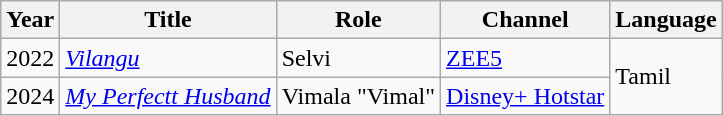<table class="wikitable">
<tr>
<th>Year</th>
<th>Title</th>
<th>Role</th>
<th>Channel</th>
<th>Language</th>
</tr>
<tr>
<td>2022</td>
<td><em><a href='#'>Vilangu</a></em></td>
<td>Selvi</td>
<td><a href='#'>ZEE5</a></td>
<td rowspan="2">Tamil</td>
</tr>
<tr>
<td>2024</td>
<td><em><a href='#'>My Perfectt Husband</a></em></td>
<td>Vimala "Vimal"</td>
<td><a href='#'>Disney+ Hotstar</a></td>
</tr>
</table>
